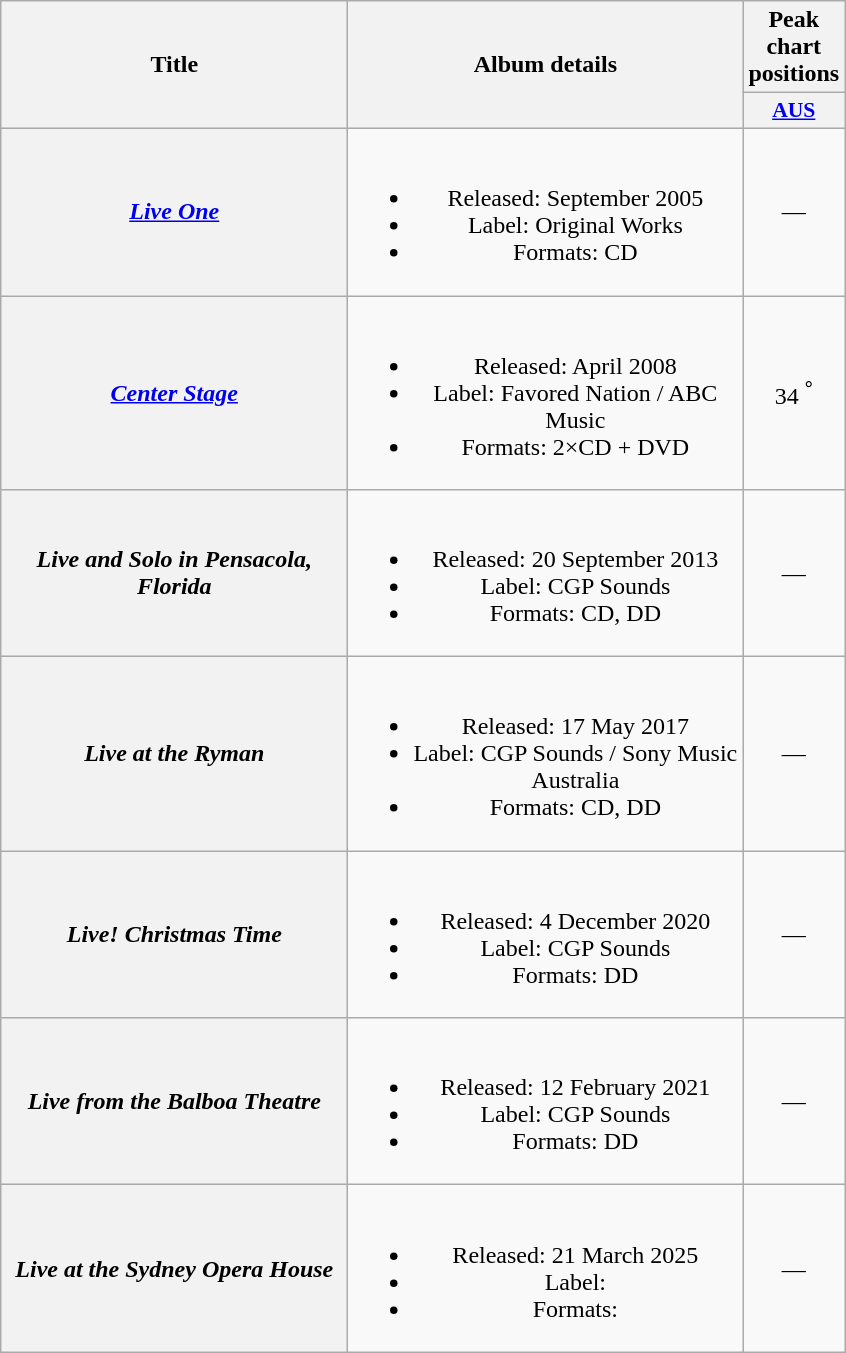<table class="wikitable plainrowheaders" style="text-align:center;" border="1">
<tr>
<th scope="col" rowspan="2" style="width:14em;">Title</th>
<th scope="col" rowspan="2" style="width:16em;">Album details</th>
<th scope="col" colspan="1">Peak chart positions</th>
</tr>
<tr>
<th scope="col" style="width:3em;font-size:90%;"><a href='#'>AUS</a><br></th>
</tr>
<tr>
<th scope="row"><em><a href='#'>Live One</a></em></th>
<td><br><ul><li>Released: September 2005</li><li>Label: Original Works</li><li>Formats: CD</li></ul></td>
<td>—</td>
</tr>
<tr>
<th scope="row"><em><a href='#'>Center Stage</a></em></th>
<td><br><ul><li>Released: April 2008</li><li>Label: Favored Nation / ABC Music</li><li>Formats: 2×CD + DVD</li></ul></td>
<td>34 <sup><strong>°</strong></sup></td>
</tr>
<tr>
<th scope="row"><em>Live and Solo in Pensacola, Florida</em></th>
<td><br><ul><li>Released: 20 September 2013</li><li>Label: CGP Sounds</li><li>Formats: CD, DD</li></ul></td>
<td>—</td>
</tr>
<tr>
<th scope="row"><em>Live at the Ryman</em></th>
<td><br><ul><li>Released: 17 May 2017</li><li>Label: CGP Sounds / Sony Music Australia</li><li>Formats: CD, DD</li></ul></td>
<td>—</td>
</tr>
<tr>
<th scope="row"><em>Live! Christmas Time</em></th>
<td><br><ul><li>Released: 4 December 2020</li><li>Label: CGP Sounds</li><li>Formats: DD</li></ul></td>
<td>—</td>
</tr>
<tr>
<th scope="row"><em>Live from the Balboa Theatre</em></th>
<td><br><ul><li>Released: 12 February 2021</li><li>Label: CGP Sounds</li><li>Formats: DD</li></ul></td>
<td>—</td>
</tr>
<tr>
<th scope="row"><em>Live at the Sydney Opera House</em></th>
<td><br><ul><li>Released: 21 March 2025</li><li>Label:</li><li>Formats:</li></ul></td>
<td>—</td>
</tr>
</table>
